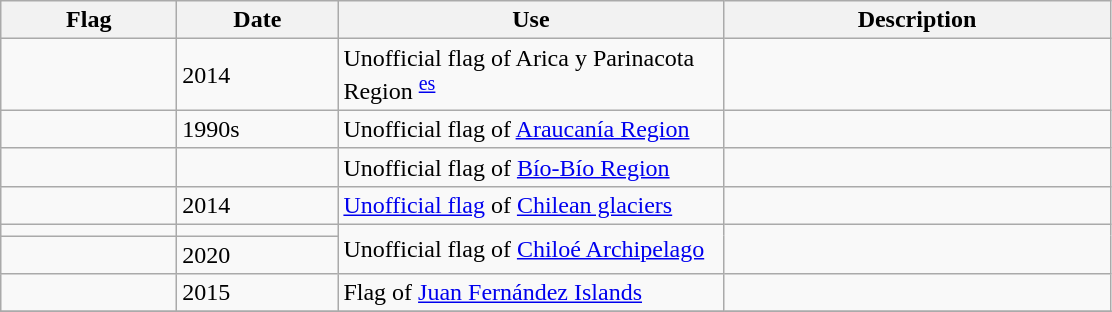<table class="wikitable">
<tr>
<th width="110">Flag</th>
<th width="100">Date</th>
<th width="250">Use</th>
<th width="250">Description</th>
</tr>
<tr>
<td></td>
<td>2014</td>
<td>Unofficial flag of Arica y Parinacota Region <sup><a href='#'>es</a></sup></td>
<td></td>
</tr>
<tr>
<td></td>
<td>1990s</td>
<td>Unofficial flag of <a href='#'>Araucanía Region</a></td>
<td></td>
</tr>
<tr>
<td></td>
<td></td>
<td>Unofficial flag of <a href='#'>Bío-Bío Region</a></td>
</tr>
<tr>
<td></td>
<td>2014</td>
<td><a href='#'>Unofficial flag</a> of <a href='#'>Chilean glaciers</a></td>
<td></td>
</tr>
<tr>
<td></td>
<td></td>
<td rowspan="2">Unofficial flag of <a href='#'>Chiloé Archipelago</a></td>
<td rowspan="2"></td>
</tr>
<tr>
<td></td>
<td>2020</td>
</tr>
<tr>
<td></td>
<td>2015</td>
<td>Flag of <a href='#'>Juan Fernández Islands</a></td>
<td></td>
</tr>
<tr>
</tr>
</table>
